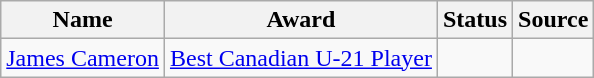<table class="wikitable">
<tr>
<th>Name</th>
<th>Award</th>
<th>Status</th>
<th>Source</th>
</tr>
<tr>
<td><a href='#'>James Cameron</a></td>
<td><a href='#'>Best Canadian U-21 Player</a></td>
<td></td>
<td></td>
</tr>
</table>
